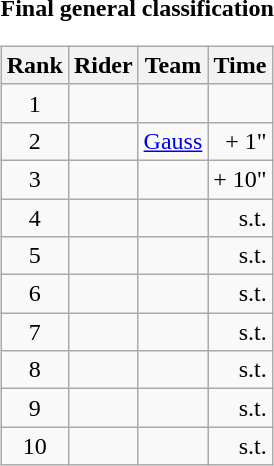<table>
<tr>
<td><strong>Final general classification</strong><br><table class="wikitable">
<tr>
<th scope="col">Rank</th>
<th scope="col">Rider</th>
<th scope="col">Team</th>
<th scope="col">Time</th>
</tr>
<tr>
<td style="text-align:center;">1</td>
<td></td>
<td></td>
<td style="text-align:right;"></td>
</tr>
<tr>
<td style="text-align:center;">2</td>
<td></td>
<td><a href='#'>Gauss</a></td>
<td style="text-align:right;">+ 1"</td>
</tr>
<tr>
<td style="text-align:center;">3</td>
<td></td>
<td></td>
<td style="text-align:right;">+ 10"</td>
</tr>
<tr>
<td style="text-align:center;">4</td>
<td></td>
<td></td>
<td style="text-align:right;">s.t.</td>
</tr>
<tr>
<td style="text-align:center;">5</td>
<td></td>
<td></td>
<td style="text-align:right;">s.t.</td>
</tr>
<tr>
<td style="text-align:center;">6</td>
<td></td>
<td></td>
<td style="text-align:right;">s.t.</td>
</tr>
<tr>
<td style="text-align:center;">7</td>
<td></td>
<td></td>
<td style="text-align:right;">s.t.</td>
</tr>
<tr>
<td style="text-align:center;">8</td>
<td></td>
<td></td>
<td style="text-align:right;">s.t.</td>
</tr>
<tr>
<td style="text-align:center;">9</td>
<td></td>
<td></td>
<td style="text-align:right;">s.t.</td>
</tr>
<tr>
<td style="text-align:center;">10</td>
<td></td>
<td></td>
<td style="text-align:right;">s.t.</td>
</tr>
</table>
</td>
</tr>
</table>
